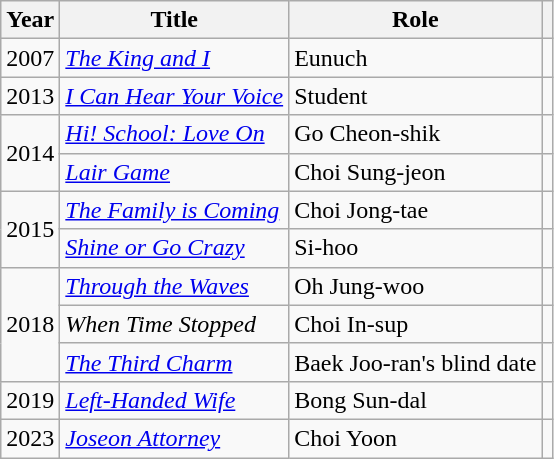<table class="wikitable">
<tr>
<th>Year</th>
<th>Title</th>
<th>Role</th>
<th></th>
</tr>
<tr>
<td>2007</td>
<td><em><a href='#'>The King and I</a></em></td>
<td>Eunuch</td>
<td></td>
</tr>
<tr>
<td>2013</td>
<td><em><a href='#'>I Can Hear Your Voice</a></em></td>
<td>Student</td>
<td></td>
</tr>
<tr>
<td rowspan="2">2014</td>
<td><em><a href='#'>Hi! School: Love On</a></em></td>
<td>Go Cheon-shik</td>
<td></td>
</tr>
<tr>
<td><em><a href='#'>Lair Game</a></em></td>
<td>Choi Sung-jeon</td>
<td></td>
</tr>
<tr>
<td rowspan="2">2015</td>
<td><em><a href='#'>The Family is Coming</a></em></td>
<td>Choi Jong-tae</td>
<td></td>
</tr>
<tr>
<td><em><a href='#'>Shine or Go Crazy</a></em></td>
<td>Si-hoo</td>
<td></td>
</tr>
<tr>
<td rowspan="3">2018</td>
<td><em><a href='#'>Through the Waves</a></em></td>
<td>Oh Jung-woo</td>
<td></td>
</tr>
<tr>
<td><em>When Time Stopped</em></td>
<td>Choi In-sup</td>
<td></td>
</tr>
<tr>
<td><em><a href='#'>The Third Charm</a></em></td>
<td>Baek Joo-ran's blind date</td>
<td></td>
</tr>
<tr>
<td>2019</td>
<td><em><a href='#'>Left-Handed Wife</a></em></td>
<td>Bong Sun-dal</td>
<td></td>
</tr>
<tr>
<td>2023</td>
<td><em><a href='#'>Joseon Attorney</a></em></td>
<td>Choi Yoon</td>
<td></td>
</tr>
</table>
